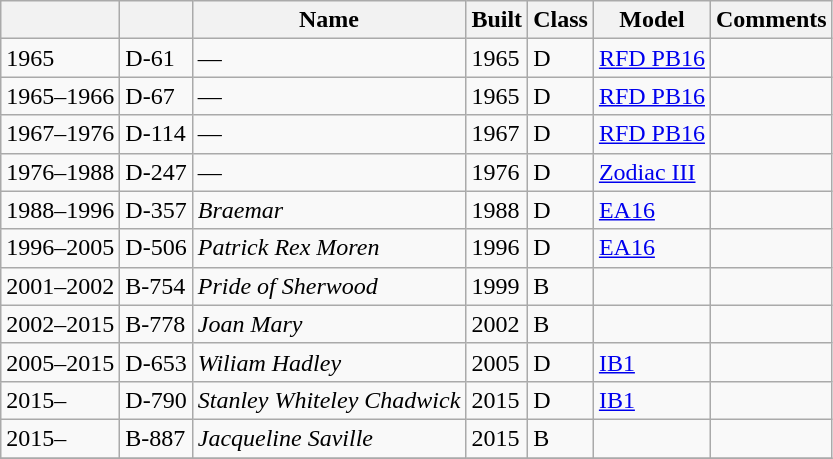<table class="wikitable sortable">
<tr>
<th></th>
<th></th>
<th>Name</th>
<th>Built</th>
<th>Class</th>
<th>Model</th>
<th class=unsortable>Comments</th>
</tr>
<tr>
<td>1965</td>
<td>D-61</td>
<td>—</td>
<td>1965</td>
<td>D</td>
<td><a href='#'>RFD PB16</a></td>
<td></td>
</tr>
<tr>
<td>1965–1966</td>
<td>D-67</td>
<td>—</td>
<td>1965</td>
<td>D</td>
<td><a href='#'>RFD PB16</a></td>
<td></td>
</tr>
<tr>
<td>1967–1976</td>
<td>D-114</td>
<td>—</td>
<td>1967</td>
<td>D</td>
<td><a href='#'>RFD PB16</a></td>
<td></td>
</tr>
<tr>
<td>1976–1988</td>
<td>D-247</td>
<td>—</td>
<td>1976</td>
<td>D</td>
<td><a href='#'>Zodiac III</a></td>
<td></td>
</tr>
<tr>
<td>1988–1996</td>
<td>D-357</td>
<td><em>Braemar</em></td>
<td>1988</td>
<td>D</td>
<td><a href='#'>EA16</a></td>
<td></td>
</tr>
<tr>
<td>1996–2005</td>
<td>D-506</td>
<td><em>Patrick Rex Moren</em></td>
<td>1996</td>
<td>D</td>
<td><a href='#'>EA16</a></td>
<td></td>
</tr>
<tr>
<td>2001–2002</td>
<td>B-754</td>
<td><em>Pride of Sherwood</em></td>
<td>1999</td>
<td>B</td>
<td></td>
<td></td>
</tr>
<tr>
<td>2002–2015</td>
<td>B-778</td>
<td><em>Joan Mary</em></td>
<td>2002</td>
<td>B</td>
<td></td>
<td></td>
</tr>
<tr>
<td>2005–2015</td>
<td>D-653</td>
<td><em>Wiliam Hadley</em></td>
<td>2005</td>
<td>D</td>
<td><a href='#'>IB1</a></td>
<td></td>
</tr>
<tr>
<td>2015–</td>
<td>D-790</td>
<td><em>Stanley Whiteley Chadwick</em></td>
<td>2015</td>
<td>D</td>
<td><a href='#'>IB1</a></td>
<td></td>
</tr>
<tr>
<td>2015–</td>
<td>B-887</td>
<td><em>Jacqueline Saville</em></td>
<td>2015</td>
<td>B</td>
<td></td>
<td></td>
</tr>
<tr>
</tr>
</table>
